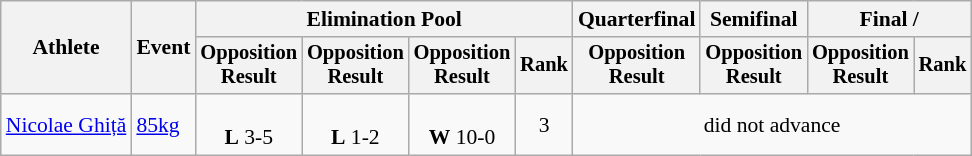<table class="wikitable" style="font-size:90%">
<tr>
<th rowspan="2">Athlete</th>
<th rowspan="2">Event</th>
<th colspan=4>Elimination Pool</th>
<th>Quarterfinal</th>
<th>Semifinal</th>
<th colspan=2>Final / </th>
</tr>
<tr style="font-size: 95%">
<th>Opposition<br>Result</th>
<th>Opposition<br>Result</th>
<th>Opposition<br>Result</th>
<th>Rank</th>
<th>Opposition<br>Result</th>
<th>Opposition<br>Result</th>
<th>Opposition<br>Result</th>
<th>Rank</th>
</tr>
<tr align=center>
<td align=left><a href='#'>Nicolae Ghiță</a></td>
<td align=left><a href='#'>85kg</a></td>
<td><br><strong>L</strong> 3-5</td>
<td><br><strong>L</strong> 1-2</td>
<td><br><strong>W</strong> 10-0</td>
<td>3</td>
<td colspan=4>did not advance</td>
</tr>
</table>
